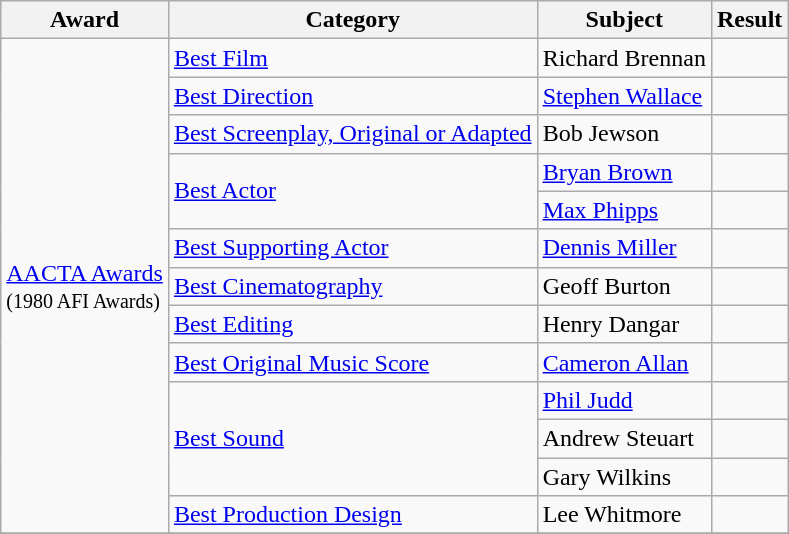<table class="wikitable">
<tr>
<th>Award</th>
<th>Category</th>
<th>Subject</th>
<th>Result</th>
</tr>
<tr>
<td rowspan=13><a href='#'>AACTA Awards</a><br><small>(1980 AFI Awards)</small></td>
<td><a href='#'>Best Film</a></td>
<td>Richard Brennan</td>
<td></td>
</tr>
<tr>
<td><a href='#'>Best Direction</a></td>
<td><a href='#'>Stephen Wallace</a></td>
<td></td>
</tr>
<tr>
<td><a href='#'>Best Screenplay, Original or Adapted</a></td>
<td>Bob Jewson</td>
<td></td>
</tr>
<tr>
<td rowspan=2><a href='#'>Best Actor</a></td>
<td><a href='#'>Bryan Brown</a></td>
<td></td>
</tr>
<tr>
<td><a href='#'>Max Phipps</a></td>
<td></td>
</tr>
<tr>
<td><a href='#'>Best Supporting Actor</a></td>
<td><a href='#'>Dennis Miller</a></td>
<td></td>
</tr>
<tr>
<td><a href='#'>Best Cinematography</a></td>
<td>Geoff Burton</td>
<td></td>
</tr>
<tr>
<td><a href='#'>Best Editing</a></td>
<td>Henry Dangar</td>
<td></td>
</tr>
<tr>
<td><a href='#'>Best Original Music Score</a></td>
<td><a href='#'>Cameron Allan</a></td>
<td></td>
</tr>
<tr>
<td rowspan=3><a href='#'>Best Sound</a></td>
<td><a href='#'>Phil Judd</a></td>
<td></td>
</tr>
<tr>
<td>Andrew Steuart</td>
<td></td>
</tr>
<tr>
<td>Gary Wilkins</td>
<td></td>
</tr>
<tr>
<td><a href='#'>Best Production Design</a></td>
<td>Lee Whitmore</td>
<td></td>
</tr>
<tr>
</tr>
</table>
